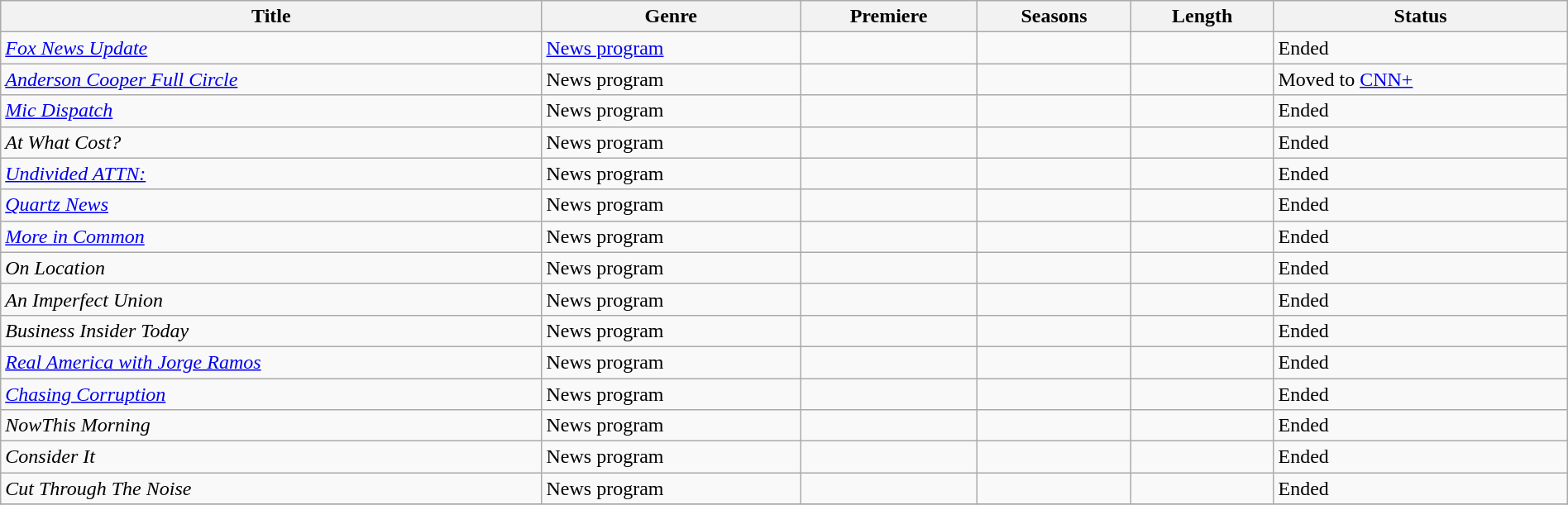<table class="wikitable sortable" style="width:100%">
<tr>
<th>Title</th>
<th>Genre</th>
<th>Premiere</th>
<th>Seasons</th>
<th>Length</th>
<th>Status</th>
</tr>
<tr>
<td><em><a href='#'>Fox News Update</a></em></td>
<td><a href='#'>News program</a></td>
<td></td>
<td></td>
<td></td>
<td>Ended</td>
</tr>
<tr>
<td><em><a href='#'>Anderson Cooper Full Circle</a></em></td>
<td>News program</td>
<td></td>
<td></td>
<td></td>
<td>Moved to <a href='#'>CNN+</a></td>
</tr>
<tr>
<td><em><a href='#'>Mic Dispatch</a></em></td>
<td>News program</td>
<td></td>
<td></td>
<td></td>
<td>Ended</td>
</tr>
<tr>
<td><em>At What Cost?</em></td>
<td>News program</td>
<td></td>
<td></td>
<td></td>
<td>Ended</td>
</tr>
<tr>
<td><em><a href='#'>Undivided ATTN:</a></em></td>
<td>News program</td>
<td></td>
<td></td>
<td></td>
<td>Ended</td>
</tr>
<tr>
<td><em><a href='#'>Quartz News</a></em></td>
<td>News program</td>
<td></td>
<td></td>
<td></td>
<td>Ended</td>
</tr>
<tr>
<td><em><a href='#'>More in Common</a></em></td>
<td>News program</td>
<td></td>
<td></td>
<td></td>
<td>Ended</td>
</tr>
<tr>
<td><em>On Location</em></td>
<td>News program</td>
<td></td>
<td></td>
<td></td>
<td>Ended</td>
</tr>
<tr>
<td><em>An Imperfect Union</em></td>
<td>News program</td>
<td></td>
<td></td>
<td></td>
<td>Ended</td>
</tr>
<tr>
<td><em>Business Insider Today</em></td>
<td>News program</td>
<td></td>
<td></td>
<td></td>
<td>Ended</td>
</tr>
<tr>
<td><em><a href='#'>Real America with Jorge Ramos</a></em></td>
<td>News program</td>
<td></td>
<td></td>
<td></td>
<td>Ended</td>
</tr>
<tr>
<td><em><a href='#'>Chasing Corruption</a></em></td>
<td>News program</td>
<td></td>
<td></td>
<td></td>
<td>Ended</td>
</tr>
<tr>
<td><em>NowThis Morning</em></td>
<td>News program</td>
<td></td>
<td></td>
<td></td>
<td>Ended</td>
</tr>
<tr>
<td><em>Consider It</em></td>
<td>News program</td>
<td></td>
<td></td>
<td></td>
<td>Ended</td>
</tr>
<tr>
<td><em>Cut Through The Noise</em></td>
<td>News program</td>
<td></td>
<td></td>
<td></td>
<td>Ended</td>
</tr>
<tr>
</tr>
</table>
